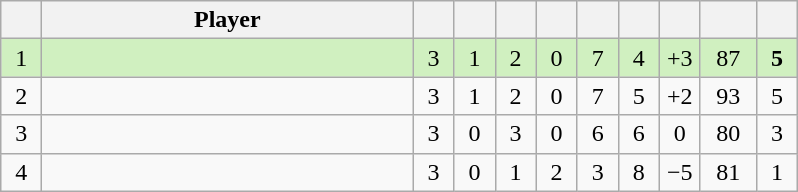<table class="wikitable" style="text-align:center; margin: 1em auto 1em auto, align:left">
<tr>
<th width=20></th>
<th width=240>Player</th>
<th width=20></th>
<th width=20></th>
<th width=20></th>
<th width=20></th>
<th width=20></th>
<th width=20></th>
<th width=20></th>
<th width=30></th>
<th width=20></th>
</tr>
<tr style="background:#D0F0C0;">
<td>1</td>
<td align=left></td>
<td>3</td>
<td>1</td>
<td>2</td>
<td>0</td>
<td>7</td>
<td>4</td>
<td>+3</td>
<td>87</td>
<td><strong>5</strong></td>
</tr>
<tr style=>
<td>2</td>
<td align=left></td>
<td>3</td>
<td>1</td>
<td>2</td>
<td>0</td>
<td>7</td>
<td>5</td>
<td>+2</td>
<td>93</td>
<td>5</td>
</tr>
<tr style=>
<td>3</td>
<td align=left></td>
<td>3</td>
<td>0</td>
<td>3</td>
<td>0</td>
<td>6</td>
<td>6</td>
<td>0</td>
<td>80</td>
<td>3</td>
</tr>
<tr style=>
<td>4</td>
<td align=left></td>
<td>3</td>
<td>0</td>
<td>1</td>
<td>2</td>
<td>3</td>
<td>8</td>
<td>−5</td>
<td>81</td>
<td>1</td>
</tr>
</table>
